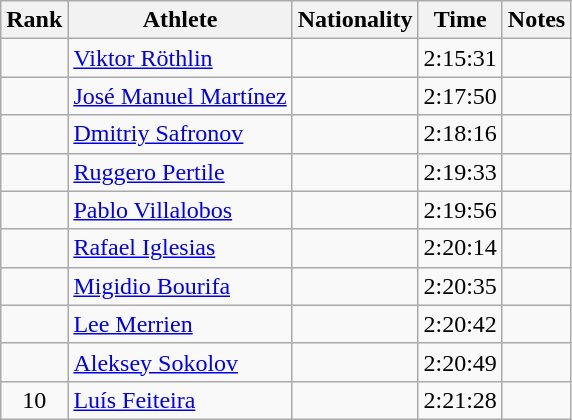<table class="wikitable" style="text-align:center;">
<tr>
<th>Rank</th>
<th>Athlete</th>
<th>Nationality</th>
<th>Time</th>
<th>Notes</th>
</tr>
<tr>
<td></td>
<td align="left"><a href='#'>Viktor Röthlin</a></td>
<td align=left></td>
<td>2:15:31</td>
<td></td>
</tr>
<tr>
<td></td>
<td align="left"><a href='#'>José Manuel Martínez</a></td>
<td align=left></td>
<td>2:17:50</td>
<td></td>
</tr>
<tr>
<td></td>
<td align="left"><a href='#'>Dmitriy Safronov</a></td>
<td align=left></td>
<td>2:18:16</td>
<td></td>
</tr>
<tr>
<td></td>
<td align="left"><a href='#'>Ruggero Pertile</a></td>
<td align=left></td>
<td>2:19:33</td>
<td></td>
</tr>
<tr>
<td></td>
<td align="left"><a href='#'>Pablo Villalobos</a></td>
<td align=left></td>
<td>2:19:56</td>
<td></td>
</tr>
<tr>
<td></td>
<td align="left"><a href='#'>Rafael Iglesias</a></td>
<td align=left></td>
<td>2:20:14</td>
<td></td>
</tr>
<tr>
<td></td>
<td align="left"><a href='#'>Migidio Bourifa</a></td>
<td align=left></td>
<td>2:20:35</td>
<td></td>
</tr>
<tr>
<td></td>
<td align="left"><a href='#'>Lee Merrien</a></td>
<td align=left></td>
<td>2:20:42</td>
<td></td>
</tr>
<tr>
<td></td>
<td align="left"><a href='#'>Aleksey Sokolov</a></td>
<td align=left></td>
<td>2:20:49</td>
<td></td>
</tr>
<tr>
<td>10</td>
<td align="left"><a href='#'>Luís Feiteira</a></td>
<td align=left></td>
<td>2:21:28</td>
<td></td>
</tr>
</table>
